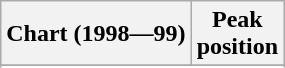<table class="wikitable sortable plainrowheaders" style="text-align:center">
<tr>
<th scope="col">Chart (1998—99)</th>
<th scope="col">Peak<br>position</th>
</tr>
<tr>
</tr>
<tr>
</tr>
<tr>
</tr>
</table>
